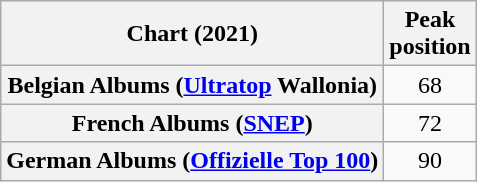<table class="wikitable sortable plainrowheaders" style="text-align:center">
<tr>
<th scope="col">Chart (2021)</th>
<th scope="col">Peak<br>position</th>
</tr>
<tr>
<th scope="row">Belgian Albums (<a href='#'>Ultratop</a> Wallonia)</th>
<td>68</td>
</tr>
<tr>
<th scope="row">French Albums (<a href='#'>SNEP</a>)</th>
<td>72</td>
</tr>
<tr>
<th scope="row">German Albums (<a href='#'>Offizielle Top 100</a>)</th>
<td>90</td>
</tr>
</table>
